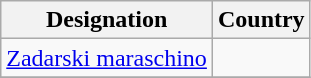<table class="wikitable">
<tr>
<th>Designation</th>
<th>Country</th>
</tr>
<tr>
<td><a href='#'>Zadarski maraschino</a></td>
<td></td>
</tr>
<tr>
</tr>
</table>
